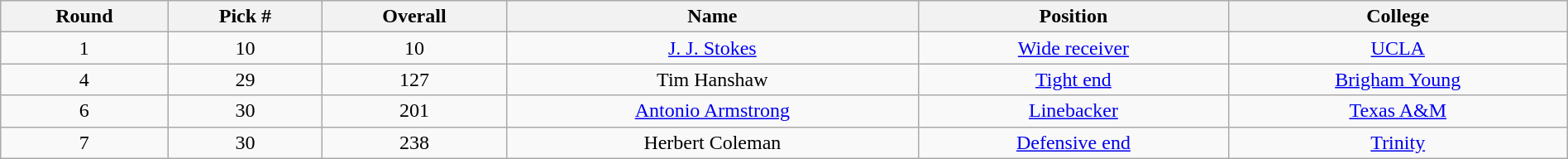<table class="wikitable sortable sortable" style="width: 100%; text-align:center">
<tr>
<th>Round</th>
<th>Pick #</th>
<th>Overall</th>
<th>Name</th>
<th>Position</th>
<th>College</th>
</tr>
<tr>
<td>1</td>
<td>10</td>
<td>10</td>
<td><a href='#'>J. J. Stokes</a></td>
<td><a href='#'>Wide receiver</a></td>
<td><a href='#'>UCLA</a></td>
</tr>
<tr>
<td>4</td>
<td>29</td>
<td>127</td>
<td>Tim Hanshaw</td>
<td><a href='#'>Tight end</a></td>
<td><a href='#'>Brigham Young</a></td>
</tr>
<tr>
<td>6</td>
<td>30</td>
<td>201</td>
<td><a href='#'>Antonio Armstrong</a></td>
<td><a href='#'>Linebacker</a></td>
<td><a href='#'>Texas A&M</a></td>
</tr>
<tr>
<td>7</td>
<td>30</td>
<td>238</td>
<td>Herbert Coleman</td>
<td><a href='#'>Defensive end</a></td>
<td><a href='#'>Trinity</a></td>
</tr>
</table>
